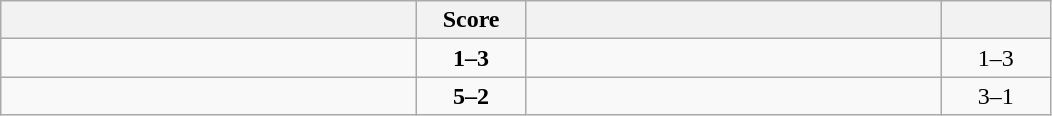<table class="wikitable" style="text-align: center; ">
<tr>
<th align="right" width="270"></th>
<th width="65">Score</th>
<th align="left" width="270"></th>
<th width="65"></th>
</tr>
<tr>
<td align="left"></td>
<td><strong>1–3</strong></td>
<td align="left"><strong></strong></td>
<td>1–3 <strong></strong></td>
</tr>
<tr>
<td align="left"><strong></strong></td>
<td><strong>5–2</strong></td>
<td align="left"></td>
<td>3–1 <strong></strong></td>
</tr>
</table>
